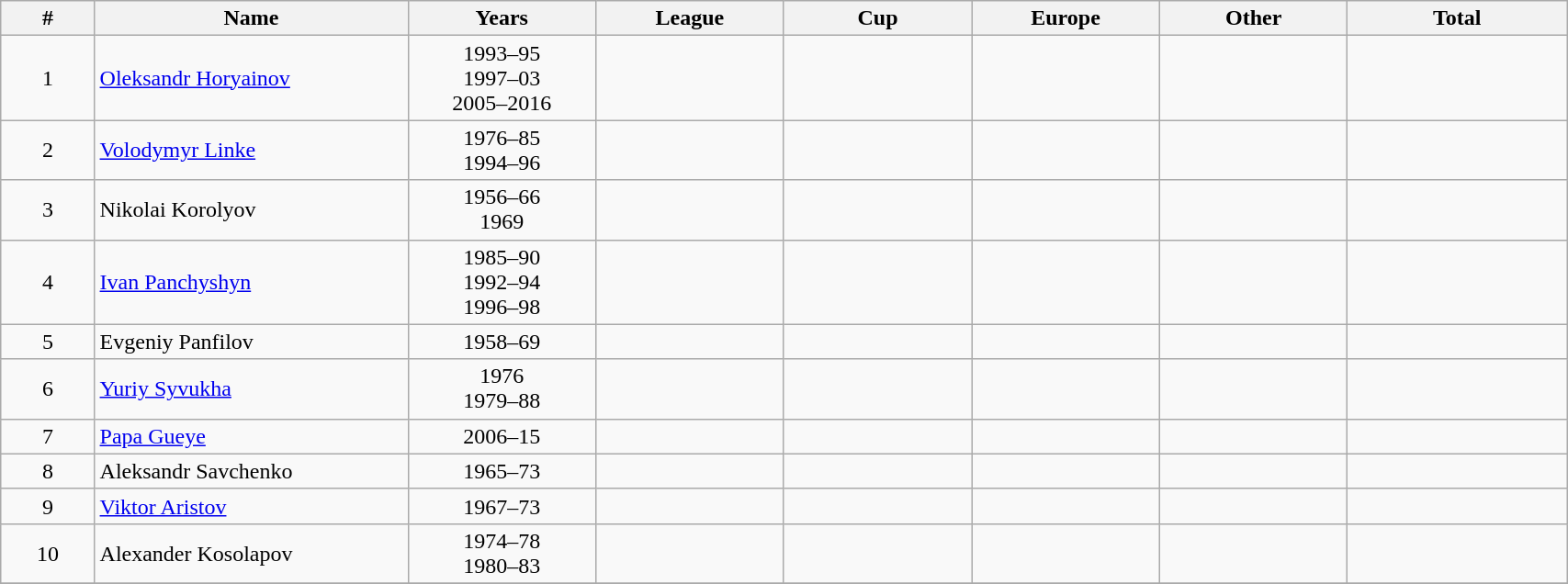<table class="wikitable sortable" style="font-size:100%; text-align: center;" width="90%;">
<tr>
<th width="6%">#</th>
<th width="20%">Name</th>
<th width="12%">Years</th>
<th width="12%">League</th>
<th width="12%">Cup</th>
<th width="12%">Europe</th>
<th width="12%">Other</th>
<th width="14%">Total</th>
</tr>
<tr>
<td>1</td>
<td style="text-align:left;"> <a href='#'>Oleksandr Horyainov</a></td>
<td>1993–95<br>1997–03<br>2005–2016</td>
<td></td>
<td></td>
<td></td>
<td></td>
<td></td>
</tr>
<tr>
<td>2</td>
<td style="text-align:left;"> <a href='#'>Volodymyr Linke</a></td>
<td>1976–85<br>1994–96</td>
<td></td>
<td></td>
<td></td>
<td></td>
<td></td>
</tr>
<tr>
<td>3</td>
<td style="text-align:left;"> Nikolai Korolyov</td>
<td>1956–66<br>1969</td>
<td></td>
<td></td>
<td></td>
<td></td>
<td></td>
</tr>
<tr>
<td>4</td>
<td style="text-align:left;"> <a href='#'>Ivan Panchyshyn</a></td>
<td>1985–90<br>1992–94<br>1996–98</td>
<td></td>
<td></td>
<td></td>
<td></td>
<td></td>
</tr>
<tr>
<td>5</td>
<td style="text-align:left;"> Evgeniy Panfilov</td>
<td>1958–69</td>
<td></td>
<td></td>
<td></td>
<td></td>
<td></td>
</tr>
<tr>
<td>6</td>
<td style="text-align:left;"> <a href='#'>Yuriy Syvukha</a></td>
<td>1976<br>1979–88</td>
<td></td>
<td></td>
<td></td>
<td></td>
<td></td>
</tr>
<tr>
<td>7</td>
<td style="text-align:left;"> <a href='#'>Papa Gueye</a></td>
<td>2006–15</td>
<td></td>
<td></td>
<td></td>
<td></td>
<td></td>
</tr>
<tr>
<td>8</td>
<td style="text-align:left;"> Aleksandr Savchenko</td>
<td>1965–73</td>
<td></td>
<td></td>
<td></td>
<td></td>
<td></td>
</tr>
<tr>
<td>9</td>
<td style="text-align:left;"> <a href='#'>Viktor Aristov</a></td>
<td>1967–73</td>
<td></td>
<td></td>
<td></td>
<td></td>
<td></td>
</tr>
<tr>
<td>10</td>
<td style="text-align:left;"> Alexander Kosolapov</td>
<td>1974–78<br>1980–83</td>
<td></td>
<td></td>
<td></td>
<td></td>
<td></td>
</tr>
<tr>
</tr>
</table>
